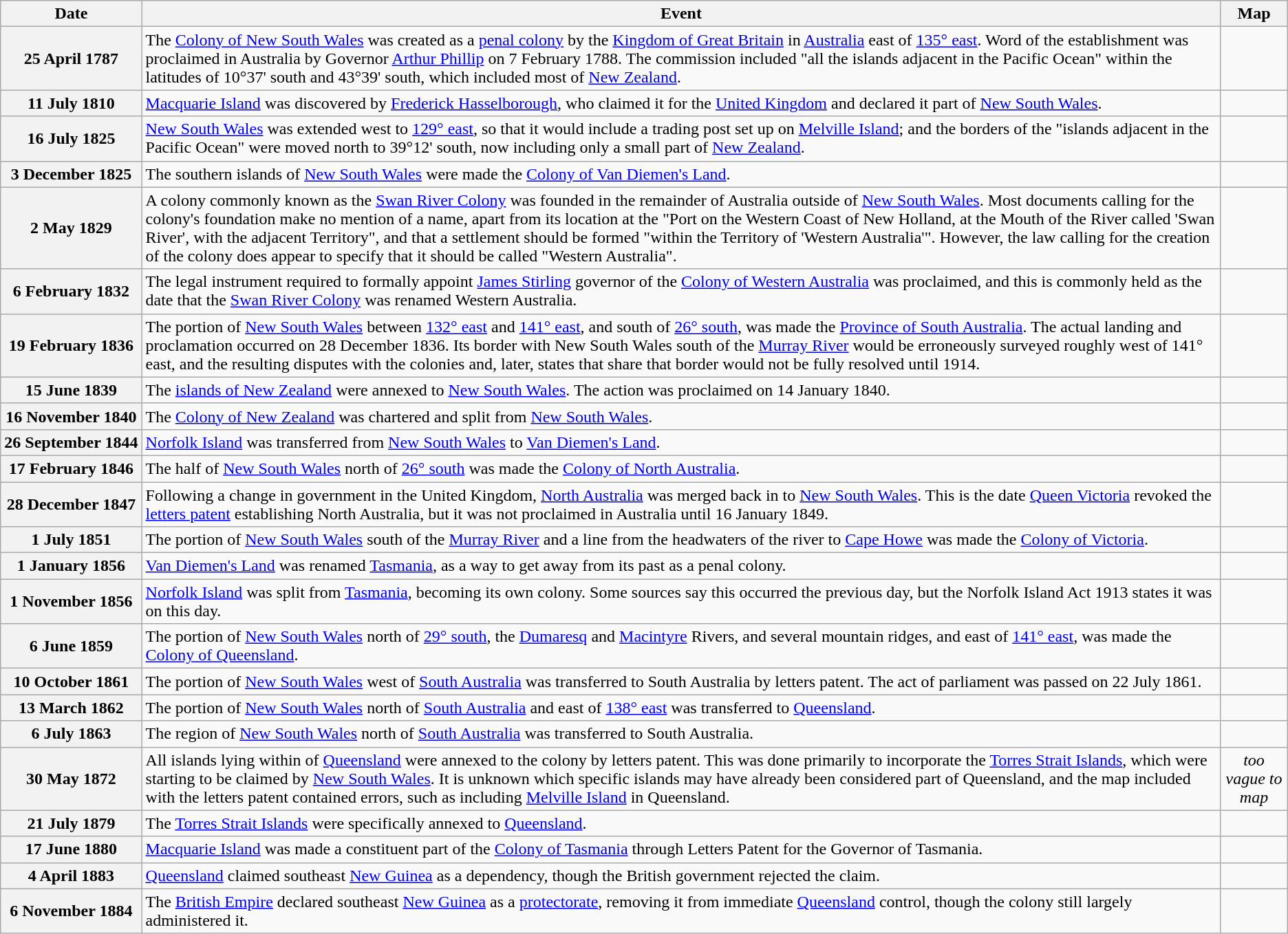<table class="wikitable plainrowheaders">
<tr>
<th scope="col">Date</th>
<th scope="col">Event</th>
<th scope="col">Map</th>
</tr>
<tr>
<th scope="row" style="white-space: nowrap;">25 April 1787</th>
<td>The <a href='#'>Colony of New South Wales</a> was created as a <a href='#'>penal colony</a> by the <a href='#'>Kingdom of Great Britain</a> in <a href='#'>Australia</a> east of <a href='#'>135° east</a>. Word of the establishment was proclaimed in Australia by Governor <a href='#'>Arthur Phillip</a> on 7 February 1788. The commission included "all the islands adjacent in the Pacific Ocean" within the latitudes of 10°37' south and 43°39' south, which included most of <a href='#'>New Zealand</a>.</td>
<td></td>
</tr>
<tr>
<th scope="row" style="white-space: nowrap;">11 July 1810</th>
<td><a href='#'>Macquarie Island</a> was discovered by <a href='#'>Frederick Hasselborough</a>, who claimed it for the <a href='#'>United Kingdom</a> and declared it part of <a href='#'>New South Wales</a>.</td>
<td></td>
</tr>
<tr>
<th scope="row" style="white-space: nowrap;">16 July 1825</th>
<td><a href='#'>New South Wales</a> was extended west to <a href='#'>129° east</a>, so that it would include a trading post set up on <a href='#'>Melville Island</a>; and the borders of the "islands adjacent in the Pacific Ocean" were moved north to 39°12' south, now including only a small part of <a href='#'>New Zealand</a>.</td>
<td></td>
</tr>
<tr>
<th scope="row" style="white-space: nowrap;">3 December 1825</th>
<td>The southern islands of <a href='#'>New South Wales</a> were made the <a href='#'>Colony of Van Diemen's Land</a>.</td>
<td></td>
</tr>
<tr>
<th scope="row" style="white-space: nowrap;">2 May 1829</th>
<td>A colony commonly known as the <a href='#'>Swan River Colony</a> was founded in the remainder of Australia outside of <a href='#'>New South Wales</a>. Most documents calling for the colony's foundation make no mention of a name, apart from its location at the "Port on the Western Coast of New Holland, at the Mouth of the River called 'Swan River', with the adjacent Territory", and that a settlement should be formed "within the Territory of 'Western Australia'". However, the law calling for the creation of the colony does appear to specify that it should be called "Western Australia".</td>
<td></td>
</tr>
<tr>
<th scope="row" style="white-space: nowrap;">6 February 1832</th>
<td>The legal instrument required to formally appoint <a href='#'>James Stirling</a> governor of the <a href='#'>Colony of Western Australia</a> was proclaimed, and this is commonly held as the date that the <a href='#'>Swan River Colony</a> was renamed Western Australia.</td>
<td></td>
</tr>
<tr>
<th scope="row" style="white-space: nowrap;">19 February 1836</th>
<td>The portion of <a href='#'>New South Wales</a> between <a href='#'>132° east</a> and <a href='#'>141° east</a>, and south of <a href='#'>26° south</a>, was made the <a href='#'>Province of South Australia</a>. The actual landing and proclamation occurred on 28 December 1836. Its border with New South Wales south of the <a href='#'>Murray River</a> would be erroneously surveyed roughly  west of 141° east, and the resulting disputes with the colonies and, later, states that share that border would not be fully resolved until 1914.</td>
<td></td>
</tr>
<tr>
<th scope="row" style="white-space: nowrap;">15 June 1839</th>
<td>The <a href='#'>islands of New Zealand</a> were annexed to <a href='#'>New South Wales</a>. The action was proclaimed on 14 January 1840.</td>
<td></td>
</tr>
<tr>
<th scope="row" style="white-space: nowrap;">16 November 1840</th>
<td>The <a href='#'>Colony of New Zealand</a> was chartered and split from <a href='#'>New South Wales</a>.</td>
<td></td>
</tr>
<tr>
<th scope="row" style="white-space: nowrap;">26 September 1844</th>
<td><a href='#'>Norfolk Island</a> was transferred from <a href='#'>New South Wales</a> to <a href='#'>Van Diemen's Land</a>.</td>
<td></td>
</tr>
<tr>
<th scope="row" style="white-space: nowrap;">17 February 1846</th>
<td>The half of <a href='#'>New South Wales</a> north of <a href='#'>26° south</a> was made the <a href='#'>Colony of North Australia</a>.</td>
<td></td>
</tr>
<tr>
<th scope="row" style="white-space: nowrap;">28 December 1847</th>
<td>Following a change in government in the United Kingdom, <a href='#'>North Australia</a> was merged back in to <a href='#'>New South Wales</a>. This is the date <a href='#'>Queen Victoria</a> revoked the <a href='#'>letters patent</a> establishing North Australia, but it was not proclaimed in Australia until 16 January 1849.</td>
<td></td>
</tr>
<tr>
<th scope="row" style="white-space: nowrap;">1 July 1851</th>
<td>The portion of <a href='#'>New South Wales</a> south of the <a href='#'>Murray River</a> and a line from the headwaters of the river to <a href='#'>Cape Howe</a> was made the <a href='#'>Colony of Victoria</a>.</td>
<td></td>
</tr>
<tr>
<th scope="row" style="white-space: nowrap;">1 January 1856</th>
<td><a href='#'>Van Diemen's Land</a> was renamed <a href='#'>Tasmania</a>, as a way to get away from its past as a penal colony.</td>
<td></td>
</tr>
<tr>
<th scope="row" style="white-space: nowrap;">1 November 1856</th>
<td><a href='#'>Norfolk Island</a> was split from <a href='#'>Tasmania</a>, becoming its own colony. Some sources say this occurred the previous day, but the Norfolk Island Act 1913 states it was on this day.</td>
<td></td>
</tr>
<tr>
<th scope="row" style="white-space: nowrap;">6 June 1859</th>
<td>The portion of <a href='#'>New South Wales</a> north of <a href='#'>29° south</a>, the <a href='#'>Dumaresq</a> and <a href='#'>Macintyre</a> Rivers, and several mountain ridges, and east of <a href='#'>141° east</a>, was made the <a href='#'>Colony of Queensland</a>.</td>
<td></td>
</tr>
<tr>
<th scope="row" style="white-space: nowrap;">10 October 1861</th>
<td>The portion of <a href='#'>New South Wales</a> west of <a href='#'>South Australia</a> was transferred to South Australia by letters patent. The act of parliament was passed on 22 July 1861.</td>
<td></td>
</tr>
<tr>
<th scope="row" style="white-space: nowrap;">13 March 1862</th>
<td>The portion of <a href='#'>New South Wales</a> north of <a href='#'>South Australia</a> and east of <a href='#'>138° east</a> was transferred to <a href='#'>Queensland</a>.</td>
<td></td>
</tr>
<tr>
<th scope="row" style="white-space: nowrap;">6 July 1863</th>
<td>The region of <a href='#'>New South Wales</a> north of <a href='#'>South Australia</a> was transferred to South Australia.</td>
<td></td>
</tr>
<tr>
<th scope="row" style="white-space: nowrap;">30 May 1872</th>
<td>All islands lying within  of <a href='#'>Queensland</a> were annexed to the colony by letters patent. This was done primarily to incorporate the <a href='#'>Torres Strait Islands</a>, which were starting to be claimed by <a href='#'>New South Wales</a>. It is unknown which specific islands may have already been considered part of Queensland, and the map included with the letters patent contained errors, such as including <a href='#'>Melville Island</a> in Queensland.</td>
<td align="center"><em>too vague to map</em></td>
</tr>
<tr>
<th scope="row" style="white-space: nowrap;">21 July 1879</th>
<td>The <a href='#'>Torres Strait Islands</a> were specifically annexed to <a href='#'>Queensland</a>.</td>
<td></td>
</tr>
<tr>
<th scope="row" style="white-space: nowrap;">17 June 1880</th>
<td><a href='#'>Macquarie Island</a> was made a constituent part of the <a href='#'>Colony of Tasmania</a> through Letters Patent for the Governor of Tasmania.</td>
<td></td>
</tr>
<tr>
<th scope="row" style="white-space: nowrap;">4 April 1883</th>
<td><a href='#'>Queensland</a> claimed southeast <a href='#'>New Guinea</a> as a dependency, though the British government rejected the claim.</td>
<td></td>
</tr>
<tr>
<th scope="row" style="white-space: nowrap;">6 November 1884</th>
<td>The <a href='#'>British Empire</a> declared southeast <a href='#'>New Guinea</a> as a <a href='#'>protectorate</a>, removing it from immediate <a href='#'>Queensland</a> control, though the colony still largely administered it.</td>
<td></td>
</tr>
</table>
